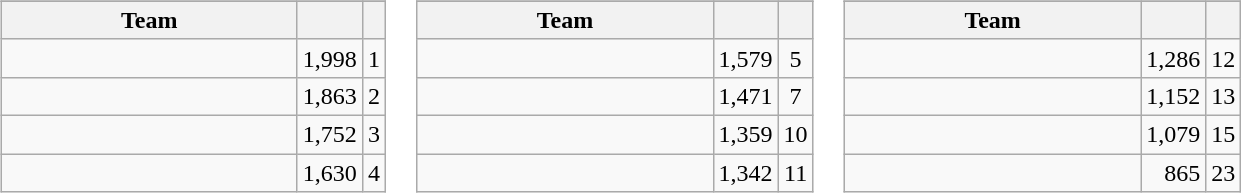<table>
<tr style="vertical-align:top">
<td><br><table class="wikitable">
<tr>
</tr>
<tr>
<th width="190">Team</th>
<th></th>
<th></th>
</tr>
<tr>
<td></td>
<td align="right">1,998</td>
<td align="center">1</td>
</tr>
<tr>
<td></td>
<td align="right">1,863</td>
<td align="center">2</td>
</tr>
<tr>
<td></td>
<td align="right">1,752</td>
<td align="center">3</td>
</tr>
<tr>
<td></td>
<td align="right">1,630</td>
<td align="center">4</td>
</tr>
</table>
</td>
<td><br><table class="wikitable">
<tr>
</tr>
<tr>
<th width="190">Team</th>
<th></th>
<th></th>
</tr>
<tr>
<td></td>
<td align="right">1,579</td>
<td align="center">5</td>
</tr>
<tr>
<td></td>
<td align="right">1,471</td>
<td align="center">7</td>
</tr>
<tr>
<td></td>
<td align="right">1,359</td>
<td align="center">10</td>
</tr>
<tr>
<td></td>
<td align="right">1,342</td>
<td align="center">11</td>
</tr>
</table>
</td>
<td><br><table class="wikitable">
<tr>
</tr>
<tr>
<th width="190">Team</th>
<th></th>
<th></th>
</tr>
<tr>
<td></td>
<td align="right">1,286</td>
<td align="center">12</td>
</tr>
<tr>
<td></td>
<td align="right">1,152</td>
<td align="center">13</td>
</tr>
<tr>
<td></td>
<td align="right">1,079</td>
<td align="center">15</td>
</tr>
<tr>
<td></td>
<td align="right">865</td>
<td align="center">23</td>
</tr>
</table>
</td>
</tr>
</table>
